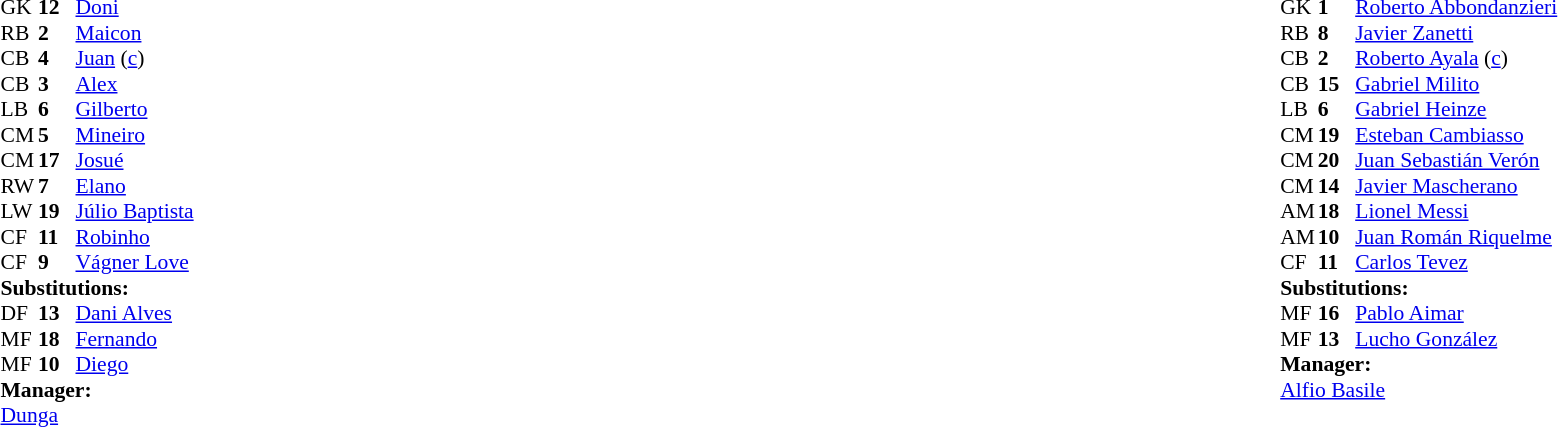<table width="100%">
<tr>
<td valign="top" width="50%"><br><table style="font-size: 90%" cellspacing="0" cellpadding="0">
<tr>
<th width=25></th>
<th width=25></th>
</tr>
<tr>
<td>GK</td>
<td><strong>12</strong></td>
<td><a href='#'>Doni</a></td>
<td></td>
</tr>
<tr>
<td>RB</td>
<td><strong>2</strong></td>
<td><a href='#'>Maicon</a></td>
</tr>
<tr>
<td>CB</td>
<td><strong>4</strong></td>
<td><a href='#'>Juan</a> (<a href='#'>c</a>)</td>
</tr>
<tr>
<td>CB</td>
<td><strong>3</strong></td>
<td><a href='#'>Alex</a></td>
<td></td>
</tr>
<tr>
<td>LB</td>
<td><strong>6</strong></td>
<td><a href='#'>Gilberto</a></td>
<td></td>
</tr>
<tr>
<td>CM</td>
<td><strong>5</strong></td>
<td><a href='#'>Mineiro</a></td>
</tr>
<tr>
<td>CM</td>
<td><strong>17</strong></td>
<td><a href='#'>Josué</a></td>
<td></td>
</tr>
<tr>
<td>RW</td>
<td><strong>7</strong></td>
<td><a href='#'>Elano</a></td>
<td></td>
<td></td>
</tr>
<tr>
<td>LW</td>
<td><strong>19</strong></td>
<td><a href='#'>Júlio Baptista</a></td>
<td></td>
</tr>
<tr>
<td>CF</td>
<td><strong>11</strong></td>
<td><a href='#'>Robinho</a></td>
<td></td>
<td></td>
</tr>
<tr>
<td>CF</td>
<td><strong>9</strong></td>
<td><a href='#'>Vágner Love</a></td>
<td></td>
<td></td>
</tr>
<tr>
<td colspan=3><strong>Substitutions:</strong></td>
</tr>
<tr>
<td>DF</td>
<td><strong>13</strong></td>
<td><a href='#'>Dani Alves</a></td>
<td></td>
<td></td>
</tr>
<tr>
<td>MF</td>
<td><strong>18</strong></td>
<td><a href='#'>Fernando</a></td>
<td></td>
<td></td>
</tr>
<tr>
<td>MF</td>
<td><strong>10</strong></td>
<td><a href='#'>Diego</a></td>
<td></td>
<td></td>
</tr>
<tr>
<td colspan=3><strong>Manager:</strong></td>
</tr>
<tr>
<td colspan=3><a href='#'>Dunga</a></td>
</tr>
</table>
</td>
<td valign="top"></td>
<td valign="top" width="50%"><br><table style="font-size: 90%" cellspacing="0" cellpadding="0" align="center">
<tr>
<th width=25></th>
<th width=25></th>
</tr>
<tr>
<td>GK</td>
<td><strong>1</strong></td>
<td><a href='#'>Roberto Abbondanzieri</a></td>
</tr>
<tr>
<td>RB</td>
<td><strong>8</strong></td>
<td><a href='#'>Javier Zanetti</a></td>
</tr>
<tr>
<td>CB</td>
<td><strong>2</strong></td>
<td><a href='#'>Roberto Ayala</a> (<a href='#'>c</a>)</td>
</tr>
<tr>
<td>CB</td>
<td><strong>15</strong></td>
<td><a href='#'>Gabriel Milito</a></td>
</tr>
<tr>
<td>LB</td>
<td><strong>6</strong></td>
<td><a href='#'>Gabriel Heinze</a></td>
</tr>
<tr>
<td>CM</td>
<td><strong>19</strong></td>
<td><a href='#'>Esteban Cambiasso</a></td>
<td></td>
<td></td>
</tr>
<tr>
<td>CM</td>
<td><strong>20</strong></td>
<td><a href='#'>Juan Sebastián Verón</a></td>
<td></td>
<td></td>
</tr>
<tr>
<td>CM</td>
<td><strong>14</strong></td>
<td><a href='#'>Javier Mascherano</a></td>
<td></td>
</tr>
<tr>
<td>AM</td>
<td><strong>18</strong></td>
<td><a href='#'>Lionel Messi</a></td>
</tr>
<tr>
<td>AM</td>
<td><strong>10</strong></td>
<td><a href='#'>Juan Román Riquelme</a></td>
</tr>
<tr>
<td>CF</td>
<td><strong>11</strong></td>
<td><a href='#'>Carlos Tevez</a></td>
<td></td>
</tr>
<tr>
<td colspan=3><strong>Substitutions:</strong></td>
</tr>
<tr>
<td>MF</td>
<td><strong>16</strong></td>
<td><a href='#'>Pablo Aimar</a></td>
<td></td>
<td></td>
</tr>
<tr>
<td>MF</td>
<td><strong>13</strong></td>
<td><a href='#'>Lucho González</a></td>
<td></td>
<td></td>
</tr>
<tr>
<td colspan=3><strong>Manager:</strong></td>
</tr>
<tr>
<td colspan=3><a href='#'>Alfio Basile</a></td>
</tr>
</table>
</td>
</tr>
</table>
